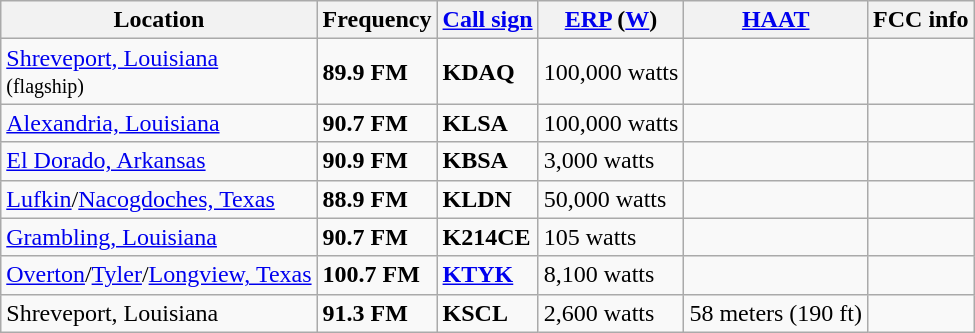<table class="wikitable sortable">
<tr>
<th>Location</th>
<th>Frequency</th>
<th><a href='#'>Call sign</a></th>
<th><a href='#'>ERP</a> (<a href='#'>W</a>)</th>
<th><a href='#'>HAAT</a></th>
<th>FCC info</th>
</tr>
<tr>
<td><a href='#'>Shreveport, Louisiana</a><br><small>(flagship)</small></td>
<td><strong>89.9 FM</strong></td>
<td><strong>KDAQ</strong></td>
<td>100,000 watts</td>
<td></td>
<td></td>
</tr>
<tr>
<td><a href='#'>Alexandria, Louisiana</a></td>
<td><strong>90.7 FM</strong></td>
<td><strong>KLSA</strong></td>
<td>100,000 watts</td>
<td></td>
<td></td>
</tr>
<tr>
<td><a href='#'>El Dorado, Arkansas</a></td>
<td><strong>90.9 FM</strong></td>
<td><strong>KBSA</strong></td>
<td>3,000 watts</td>
<td></td>
<td></td>
</tr>
<tr>
<td><a href='#'>Lufkin</a>/<a href='#'>Nacogdoches, Texas</a></td>
<td><strong>88.9 FM</strong></td>
<td><strong>KLDN</strong></td>
<td>50,000 watts</td>
<td></td>
<td></td>
</tr>
<tr>
<td><a href='#'>Grambling, Louisiana</a></td>
<td><strong>90.7 FM</strong></td>
<td><strong>K214CE</strong></td>
<td>105 watts</td>
<td></td>
<td></td>
</tr>
<tr>
<td><a href='#'>Overton</a>/<a href='#'>Tyler</a>/<a href='#'>Longview, Texas</a></td>
<td><strong>100.7 FM</strong></td>
<td><strong><a href='#'>KTYK</a></strong></td>
<td>8,100 watts</td>
<td></td>
<td></td>
</tr>
<tr>
<td>Shreveport, Louisiana</td>
<td><strong>91.3 FM</strong></td>
<td><strong>KSCL</strong></td>
<td>2,600 watts</td>
<td>58 meters (190 ft)</td>
<td></td>
</tr>
</table>
